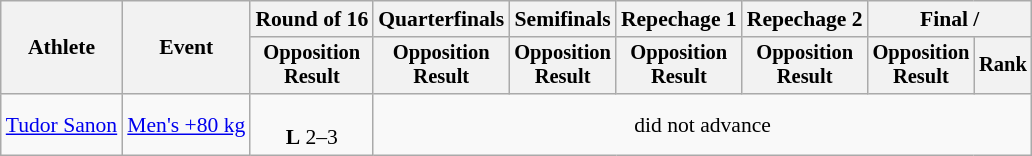<table class="wikitable" style="font-size:90%;">
<tr>
<th rowspan=2>Athlete</th>
<th rowspan=2>Event</th>
<th>Round of 16</th>
<th>Quarterfinals</th>
<th>Semifinals</th>
<th>Repechage 1</th>
<th>Repechage 2</th>
<th colspan=2>Final / </th>
</tr>
<tr style="font-size:95%">
<th>Opposition<br>Result</th>
<th>Opposition<br>Result</th>
<th>Opposition<br>Result</th>
<th>Opposition<br>Result</th>
<th>Opposition<br>Result</th>
<th>Opposition<br>Result</th>
<th>Rank</th>
</tr>
<tr align=center>
<td align=left><a href='#'>Tudor Sanon</a></td>
<td align=left><a href='#'>Men's +80 kg</a></td>
<td><br><strong>L</strong> 2–3</td>
<td colspan=6>did not advance</td>
</tr>
</table>
